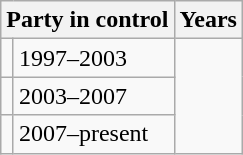<table class="wikitable">
<tr>
<th colspan="2">Party in control</th>
<th>Years</th>
</tr>
<tr>
<td></td>
<td>1997–2003</td>
</tr>
<tr>
<td></td>
<td>2003–2007</td>
</tr>
<tr>
<td></td>
<td>2007–present</td>
</tr>
</table>
